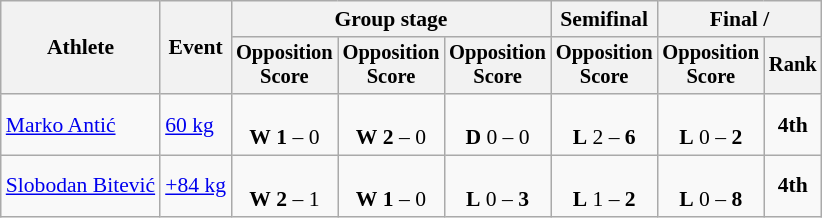<table class="wikitable" style="font-size:90%">
<tr>
<th rowspan="2">Athlete</th>
<th rowspan="2">Event</th>
<th colspan="3">Group stage</th>
<th>Semifinal</th>
<th colspan=2>Final / </th>
</tr>
<tr style="font-size:95%">
<th>Opposition <br> Score</th>
<th>Opposition <br> Score</th>
<th>Opposition <br> Score</th>
<th>Opposition <br> Score</th>
<th>Opposition <br> Score</th>
<th>Rank</th>
</tr>
<tr align=center>
<td align=left><a href='#'>Marko Antić</a></td>
<td align=left><a href='#'>60 kg</a></td>
<td> <br> <strong>W</strong> <strong>1</strong> – 0</td>
<td> <br> <strong>W</strong> <strong>2</strong> – 0</td>
<td> <br> <strong>D</strong> 0 – 0</td>
<td> <br> <strong>L</strong> 2 – <strong>6</strong></td>
<td> <br> <strong>L</strong> 0 – <strong>2</strong></td>
<td><strong>4th</strong></td>
</tr>
<tr align=center>
<td align=left><a href='#'>Slobodan Bitević</a></td>
<td align=left><a href='#'>+84 kg</a></td>
<td> <br> <strong>W</strong> <strong>2</strong> – 1</td>
<td> <br> <strong>W</strong> <strong>1</strong> – 0</td>
<td> <br> <strong>L</strong> 0 – <strong>3</strong></td>
<td> <br> <strong>L</strong> 1 – <strong>2</strong></td>
<td> <br> <strong>L</strong> 0 – <strong>8</strong></td>
<td><strong>4th</strong></td>
</tr>
</table>
